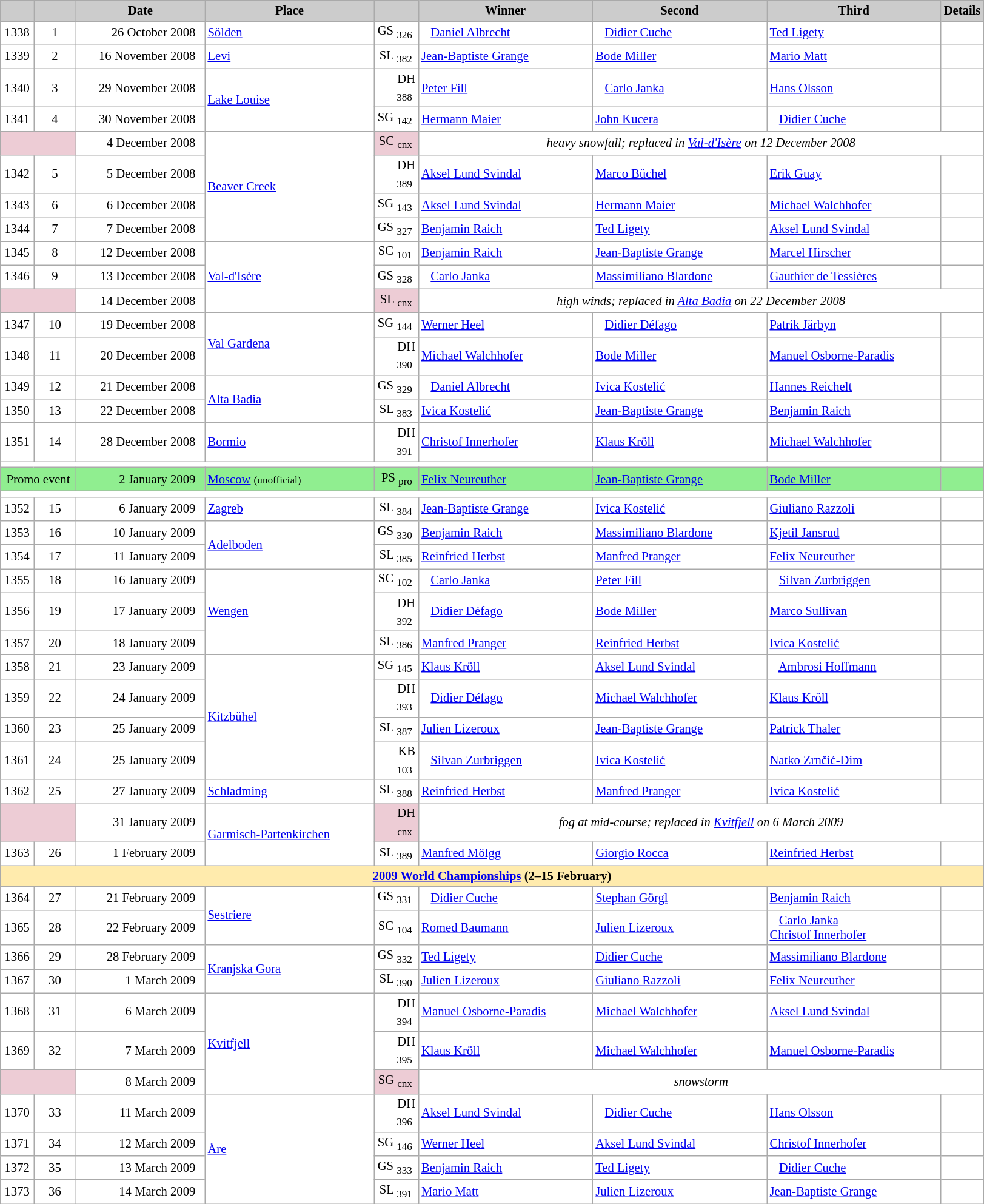<table class="wikitable plainrowheaders" style="background:#fff; font-size:86%; line-height:16px; border:grey solid 1px; border-collapse:collapse;">
<tr style="background:#ccc; text-align:center;">
<td align="center" width="30"></td>
<td align="center" width="40"></td>
<td align="center" width="135"><strong>Date</strong></td>
<td align="center" width="180"><strong>Place</strong></td>
<td align="center" width="42"></td>
<td align="center" width="185"><strong>Winner</strong></td>
<td align="center" width="185"><strong>Second</strong></td>
<td align="center" width="185"><strong>Third</strong></td>
<td align="center" width="10"><strong>Details</strong></td>
</tr>
<tr>
<td align=center>1338</td>
<td align=center>1</td>
<td align=right>26 October 2008  </td>
<td> <a href='#'>Sölden</a></td>
<td align=right>GS <sub>326</sub> </td>
<td>   <a href='#'>Daniel Albrecht</a></td>
<td>   <a href='#'>Didier Cuche</a></td>
<td> <a href='#'>Ted Ligety</a></td>
<td></td>
</tr>
<tr>
<td align=center>1339</td>
<td align=center>2</td>
<td align=right>16 November 2008  </td>
<td> <a href='#'>Levi</a></td>
<td align=right>SL <sub>382</sub> </td>
<td> <a href='#'>Jean-Baptiste Grange</a></td>
<td> <a href='#'>Bode Miller</a></td>
<td> <a href='#'>Mario Matt</a></td>
<td></td>
</tr>
<tr>
<td align=center>1340</td>
<td align=center>3</td>
<td align=right>29 November 2008  </td>
<td rowspan=2> <a href='#'>Lake Louise</a></td>
<td align=right>DH <sub>388</sub> </td>
<td> <a href='#'>Peter Fill</a></td>
<td>   <a href='#'>Carlo Janka</a></td>
<td> <a href='#'>Hans Olsson</a></td>
<td></td>
</tr>
<tr>
<td align=center>1341</td>
<td align=center>4</td>
<td align=right>30 November 2008  </td>
<td align=right>SG <sub>142</sub> </td>
<td> <a href='#'>Hermann Maier</a></td>
<td> <a href='#'>John Kucera</a></td>
<td>   <a href='#'>Didier Cuche</a></td>
<td></td>
</tr>
<tr>
<td colspan=2 bgcolor="EDCCD5"></td>
<td align=right>4 December 2008  </td>
<td rowspan=4> <a href='#'>Beaver Creek</a></td>
<td align=right bgcolor="EDCCD5">SC <sub>cnx</sub> </td>
<td colspan=4 align=center><em>heavy snowfall; replaced in <a href='#'>Val-d'Isère</a> on 12 December 2008</em></td>
</tr>
<tr>
<td align=center>1342</td>
<td align=center>5</td>
<td align=right>5 December 2008  </td>
<td align=right>DH <sub>389</sub> </td>
<td> <a href='#'>Aksel Lund Svindal</a></td>
<td> <a href='#'>Marco Büchel</a></td>
<td> <a href='#'>Erik Guay</a></td>
<td></td>
</tr>
<tr>
<td align=center>1343</td>
<td align=center>6</td>
<td align=right>6 December 2008  </td>
<td align=right>SG <sub>143</sub> </td>
<td> <a href='#'>Aksel Lund Svindal</a></td>
<td> <a href='#'>Hermann Maier</a></td>
<td> <a href='#'>Michael Walchhofer</a></td>
<td></td>
</tr>
<tr>
<td align=center>1344</td>
<td align=center>7</td>
<td align=right>7 December 2008  </td>
<td align=right>GS <sub>327</sub> </td>
<td> <a href='#'>Benjamin Raich</a></td>
<td> <a href='#'>Ted Ligety</a></td>
<td> <a href='#'>Aksel Lund Svindal</a></td>
<td></td>
</tr>
<tr>
<td align=center>1345</td>
<td align=center>8</td>
<td align=right><small></small>12 December 2008  </td>
<td rowspan=3> <a href='#'>Val-d'Isère</a></td>
<td align=right>SC <sub>101</sub> </td>
<td> <a href='#'>Benjamin Raich</a></td>
<td> <a href='#'>Jean-Baptiste Grange</a></td>
<td> <a href='#'>Marcel Hirscher</a></td>
<td></td>
</tr>
<tr>
<td align=center>1346</td>
<td align=center>9</td>
<td align=right>13 December 2008  </td>
<td align=right>GS <sub>328</sub> </td>
<td>   <a href='#'>Carlo Janka</a></td>
<td> <a href='#'>Massimiliano Blardone</a></td>
<td> <a href='#'>Gauthier de Tessières</a></td>
<td></td>
</tr>
<tr>
<td colspan=2 bgcolor="EDCCD5"></td>
<td align=right>14 December 2008  </td>
<td align=right bgcolor="EDCCD5">SL <sub>cnx</sub> </td>
<td colspan=4 align=center><em>high winds; replaced in <a href='#'>Alta Badia</a> on 22 December 2008</em></td>
</tr>
<tr>
<td align=center>1347</td>
<td align=center>10</td>
<td align=right>19 December 2008  </td>
<td rowspan=2> <a href='#'>Val Gardena</a></td>
<td align=right>SG <sub>144</sub> </td>
<td> <a href='#'>Werner Heel</a></td>
<td>   <a href='#'>Didier Défago</a></td>
<td> <a href='#'>Patrik Järbyn</a></td>
<td></td>
</tr>
<tr>
<td align=center>1348</td>
<td align=center>11</td>
<td align=right>20 December 2008  </td>
<td align=right>DH <sub>390</sub> </td>
<td> <a href='#'>Michael Walchhofer</a></td>
<td> <a href='#'>Bode Miller</a></td>
<td> <a href='#'>Manuel Osborne-Paradis</a></td>
<td></td>
</tr>
<tr>
<td align=center>1349</td>
<td align=center>12</td>
<td align=right>21 December 2008  </td>
<td rowspan=2> <a href='#'>Alta Badia</a></td>
<td align=right>GS <sub>329</sub> </td>
<td>   <a href='#'>Daniel Albrecht</a></td>
<td> <a href='#'>Ivica Kostelić</a></td>
<td> <a href='#'>Hannes Reichelt</a></td>
<td></td>
</tr>
<tr>
<td align=center>1350</td>
<td align=center>13</td>
<td align=right><small></small>22 December 2008  </td>
<td align=right>SL <sub>383</sub> </td>
<td> <a href='#'>Ivica Kostelić</a></td>
<td> <a href='#'>Jean-Baptiste Grange</a></td>
<td> <a href='#'>Benjamin Raich</a></td>
<td></td>
</tr>
<tr>
<td align=center>1351</td>
<td align=center>14</td>
<td align=right>28 December 2008  </td>
<td> <a href='#'>Bormio</a></td>
<td align=right>DH <sub>391</sub> </td>
<td> <a href='#'>Christof Innerhofer</a></td>
<td> <a href='#'>Klaus Kröll</a></td>
<td> <a href='#'>Michael Walchhofer</a></td>
<td></td>
</tr>
<tr>
<td colspan=9></td>
</tr>
<tr bgcolor=#90EE90>
<td colspan=2 align=center>Promo event</td>
<td align=right>2 January 2009  </td>
<td> <a href='#'>Moscow</a> <small>(unofficial)</small></td>
<td align=right>PS <sub>pro</sub> </td>
<td> <a href='#'>Felix Neureuther</a></td>
<td> <a href='#'>Jean-Baptiste Grange</a></td>
<td> <a href='#'>Bode Miller</a></td>
<td></td>
</tr>
<tr>
<td colspan=9></td>
</tr>
<tr>
<td align=center>1352</td>
<td align=center>15</td>
<td align=right>6 January 2009  </td>
<td> <a href='#'>Zagreb</a></td>
<td align=right>SL <sub>384</sub> </td>
<td> <a href='#'>Jean-Baptiste Grange</a></td>
<td> <a href='#'>Ivica Kostelić</a></td>
<td> <a href='#'>Giuliano Razzoli</a></td>
<td></td>
</tr>
<tr>
<td align=center>1353</td>
<td align=center>16</td>
<td align=right>10 January 2009  </td>
<td rowspan=2> <a href='#'>Adelboden</a></td>
<td align=right>GS <sub>330</sub> </td>
<td> <a href='#'>Benjamin Raich</a></td>
<td> <a href='#'>Massimiliano Blardone</a></td>
<td> <a href='#'>Kjetil Jansrud</a></td>
<td></td>
</tr>
<tr>
<td align=center>1354</td>
<td align=center>17</td>
<td align=right>11 January 2009  </td>
<td align=right>SL <sub>385</sub> </td>
<td> <a href='#'>Reinfried Herbst</a></td>
<td> <a href='#'>Manfred Pranger</a></td>
<td> <a href='#'>Felix Neureuther</a></td>
<td></td>
</tr>
<tr>
<td align=center>1355</td>
<td align=center>18</td>
<td align=right>16 January 2009  </td>
<td rowspan=3> <a href='#'>Wengen</a></td>
<td align=right>SC <sub>102</sub> </td>
<td>   <a href='#'>Carlo Janka</a></td>
<td> <a href='#'>Peter Fill</a></td>
<td>   <a href='#'>Silvan Zurbriggen</a></td>
<td></td>
</tr>
<tr>
<td align=center>1356</td>
<td align=center>19</td>
<td align=right>17 January 2009  </td>
<td align=right>DH <sub>392</sub> </td>
<td>   <a href='#'>Didier Défago</a></td>
<td> <a href='#'>Bode Miller</a></td>
<td> <a href='#'>Marco Sullivan</a></td>
<td></td>
</tr>
<tr>
<td align=center>1357</td>
<td align=center>20</td>
<td align=right>18 January 2009  </td>
<td align=right>SL <sub>386</sub> </td>
<td> <a href='#'>Manfred Pranger</a></td>
<td> <a href='#'>Reinfried Herbst</a></td>
<td> <a href='#'>Ivica Kostelić</a></td>
<td></td>
</tr>
<tr>
<td align=center>1358</td>
<td align=center>21</td>
<td align=right>23 January 2009  </td>
<td rowspan=4> <a href='#'>Kitzbühel</a></td>
<td align=right>SG <sub>145</sub> </td>
<td> <a href='#'>Klaus Kröll</a></td>
<td> <a href='#'>Aksel Lund Svindal</a></td>
<td>   <a href='#'>Ambrosi Hoffmann</a></td>
<td></td>
</tr>
<tr>
<td align=center>1359</td>
<td align=center>22</td>
<td align=right>24 January 2009  </td>
<td align=right>DH <sub>393</sub> </td>
<td>   <a href='#'>Didier Défago</a></td>
<td> <a href='#'>Michael Walchhofer</a></td>
<td> <a href='#'>Klaus Kröll</a></td>
<td></td>
</tr>
<tr>
<td align=center>1360</td>
<td align=center>23</td>
<td align=right>25 January 2009  </td>
<td align=right>SL <sub>387</sub> </td>
<td> <a href='#'>Julien Lizeroux</a></td>
<td> <a href='#'>Jean-Baptiste Grange</a></td>
<td> <a href='#'>Patrick Thaler</a></td>
<td></td>
</tr>
<tr>
<td align=center>1361</td>
<td align=center>24</td>
<td align=right>25 January 2009  </td>
<td align=right>KB <sub>103</sub> </td>
<td>   <a href='#'>Silvan Zurbriggen</a></td>
<td> <a href='#'>Ivica Kostelić</a></td>
<td> <a href='#'>Natko Zrnčić-Dim</a></td>
<td></td>
</tr>
<tr>
<td align=center>1362</td>
<td align=center>25</td>
<td align=right>27 January 2009  </td>
<td> <a href='#'>Schladming</a></td>
<td align=right>SL <sub>388</sub> </td>
<td> <a href='#'>Reinfried Herbst</a></td>
<td> <a href='#'>Manfred Pranger</a></td>
<td> <a href='#'>Ivica Kostelić</a></td>
<td></td>
</tr>
<tr>
<td colspan=2 bgcolor="EDCCD5"></td>
<td align=right>31 January 2009  </td>
<td rowspan=2> <a href='#'>Garmisch-Partenkirchen</a></td>
<td align=right bgcolor="EDCCD5">DH <sub>cnx</sub> </td>
<td colspan=4 align=center><em>fog at mid-course; replaced in <a href='#'>Kvitfjell</a> on 6 March 2009</em></td>
</tr>
<tr>
<td align=center>1363</td>
<td align=center>26</td>
<td align=right>1 February 2009  </td>
<td align=right>SL <sub>389</sub> </td>
<td> <a href='#'>Manfred Mölgg</a></td>
<td> <a href='#'>Giorgio Rocca</a></td>
<td> <a href='#'>Reinfried Herbst</a></td>
<td></td>
</tr>
<tr style="background:#FFEBAD">
<td colspan="9" style="text-align:center;"><strong><a href='#'>2009 World Championships</a> (2–15 February)</strong></td>
</tr>
<tr>
<td align=center>1364</td>
<td align=center>27</td>
<td align=right>21 February 2009  </td>
<td rowspan=2> <a href='#'>Sestriere</a></td>
<td align=right>GS <sub>331</sub> </td>
<td>   <a href='#'>Didier Cuche</a></td>
<td> <a href='#'>Stephan Görgl</a></td>
<td> <a href='#'>Benjamin Raich</a></td>
<td></td>
</tr>
<tr>
<td align=center>1365</td>
<td align=center>28</td>
<td align=right>22 February 2009  </td>
<td align=right>SC <sub>104</sub> </td>
<td> <a href='#'>Romed Baumann</a></td>
<td> <a href='#'>Julien Lizeroux</a></td>
<td>   <a href='#'>Carlo Janka</a><br> <a href='#'>Christof Innerhofer</a></td>
<td></td>
</tr>
<tr>
<td align=center>1366</td>
<td align=center>29</td>
<td align=right>28 February 2009  </td>
<td rowspan=2> <a href='#'>Kranjska Gora</a></td>
<td align=right>GS <sub>332</sub> </td>
<td> <a href='#'>Ted Ligety</a></td>
<td> <a href='#'>Didier Cuche</a></td>
<td> <a href='#'>Massimiliano Blardone</a></td>
<td></td>
</tr>
<tr>
<td align=center>1367</td>
<td align=center>30</td>
<td align=right>1 March 2009  </td>
<td align=right>SL <sub>390</sub> </td>
<td> <a href='#'>Julien Lizeroux</a></td>
<td> <a href='#'>Giuliano Razzoli</a></td>
<td> <a href='#'>Felix Neureuther</a></td>
<td></td>
</tr>
<tr>
<td align=center>1368</td>
<td align=center>31</td>
<td align=right><small></small>6 March 2009  </td>
<td rowspan=3> <a href='#'>Kvitfjell</a></td>
<td align=right>DH <sub>394</sub> </td>
<td> <a href='#'>Manuel Osborne-Paradis</a></td>
<td> <a href='#'>Michael Walchhofer</a></td>
<td> <a href='#'>Aksel Lund Svindal</a></td>
<td></td>
</tr>
<tr>
<td align=center>1369</td>
<td align=center>32</td>
<td align=right>7 March 2009  </td>
<td align=right>DH <sub>395</sub> </td>
<td> <a href='#'>Klaus Kröll</a></td>
<td> <a href='#'>Michael Walchhofer</a></td>
<td> <a href='#'>Manuel Osborne-Paradis</a></td>
<td></td>
</tr>
<tr>
<td colspan=2 bgcolor="EDCCD5"></td>
<td align=right>8 March 2009  </td>
<td align=right bgcolor="EDCCD5">SG <sub>cnx</sub> </td>
<td colspan=4 align=center><em>snowstorm</em></td>
</tr>
<tr>
<td align=center>1370</td>
<td align=center>33</td>
<td align=right>11 March 2009  </td>
<td rowspan=4> <a href='#'>Åre</a></td>
<td align=right>DH <sub>396</sub> </td>
<td> <a href='#'>Aksel Lund Svindal</a></td>
<td>   <a href='#'>Didier Cuche</a></td>
<td> <a href='#'>Hans Olsson</a></td>
<td></td>
</tr>
<tr>
<td align=center>1371</td>
<td align=center>34</td>
<td align=right>12 March 2009  </td>
<td align=right>SG <sub>146</sub> </td>
<td> <a href='#'>Werner Heel</a></td>
<td> <a href='#'>Aksel Lund Svindal</a></td>
<td> <a href='#'>Christof Innerhofer</a></td>
<td></td>
</tr>
<tr>
<td align=center>1372</td>
<td align=center>35</td>
<td align=right>13 March 2009  </td>
<td align=right>GS <sub>333</sub> </td>
<td> <a href='#'>Benjamin Raich</a></td>
<td> <a href='#'>Ted Ligety</a></td>
<td>   <a href='#'>Didier Cuche</a></td>
<td></td>
</tr>
<tr>
<td align=center>1373</td>
<td align=center>36</td>
<td align=right>14 March 2009  </td>
<td align=right>SL <sub>391</sub> </td>
<td> <a href='#'>Mario Matt</a></td>
<td> <a href='#'>Julien Lizeroux</a></td>
<td> <a href='#'>Jean-Baptiste Grange</a></td>
<td></td>
</tr>
</table>
